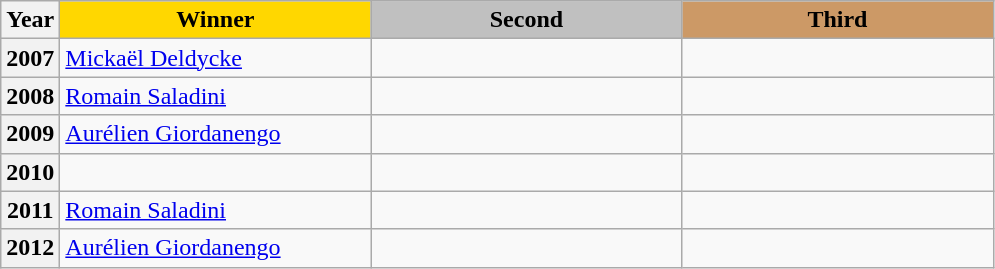<table class="wikitable sortable">
<tr>
<th>Year</th>
<th scope=col colspan=1 style="width:200px; background: gold;">Winner</th>
<th scope=col colspan=1 style="width:200px; background: silver;">Second</th>
<th scope=col colspan=1 style="width:200px; background: #cc9966;">Third</th>
</tr>
<tr>
<th>2007</th>
<td><a href='#'>Mickaël Deldycke</a></td>
<td></td>
<td></td>
</tr>
<tr>
<th>2008</th>
<td><a href='#'>Romain Saladini</a></td>
<td></td>
<td></td>
</tr>
<tr>
<th>2009</th>
<td><a href='#'>Aurélien Giordanengo</a></td>
<td></td>
<td></td>
</tr>
<tr>
<th>2010</th>
<td></td>
<td></td>
<td></td>
</tr>
<tr>
<th>2011</th>
<td><a href='#'>Romain Saladini</a></td>
<td></td>
<td></td>
</tr>
<tr>
<th>2012</th>
<td><a href='#'>Aurélien Giordanengo</a></td>
<td></td>
<td></td>
</tr>
</table>
